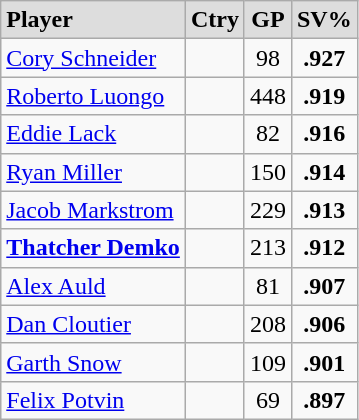<table class="wikitable">
<tr align="center" style="font-weight:bold; background-color:#dddddd;" |>
<td align="left">Player</td>
<td>Ctry</td>
<td>GP</td>
<td>SV%</td>
</tr>
<tr align="center">
<td align="left"><a href='#'>Cory Schneider</a></td>
<td></td>
<td>98</td>
<td><strong>.927</strong></td>
</tr>
<tr align="center">
<td align="left"><a href='#'>Roberto Luongo</a></td>
<td></td>
<td>448</td>
<td><strong>.919</strong></td>
</tr>
<tr align="center">
<td align="left"><a href='#'>Eddie Lack</a></td>
<td></td>
<td>82</td>
<td><strong>.916</strong></td>
</tr>
<tr align="center">
<td align="left"><a href='#'>Ryan Miller</a></td>
<td></td>
<td>150</td>
<td><strong>.914</strong></td>
</tr>
<tr align="center">
<td align="left"><a href='#'>Jacob Markstrom</a></td>
<td></td>
<td>229</td>
<td><strong>.913</strong></td>
</tr>
<tr align="center">
<td align="left"><strong><a href='#'>Thatcher Demko</a></strong></td>
<td></td>
<td>213</td>
<td><strong>.912</strong></td>
</tr>
<tr align="center">
<td align="left"><a href='#'>Alex Auld</a></td>
<td></td>
<td>81</td>
<td><strong>.907</strong></td>
</tr>
<tr align="center">
<td align="left"><a href='#'>Dan Cloutier</a></td>
<td></td>
<td>208</td>
<td><strong>.906</strong></td>
</tr>
<tr align="center">
<td align="left"><a href='#'>Garth Snow</a></td>
<td></td>
<td>109</td>
<td><strong>.901</strong></td>
</tr>
<tr align="center">
<td align="left"><a href='#'>Felix Potvin</a></td>
<td></td>
<td>69</td>
<td><strong>.897</strong></td>
</tr>
</table>
